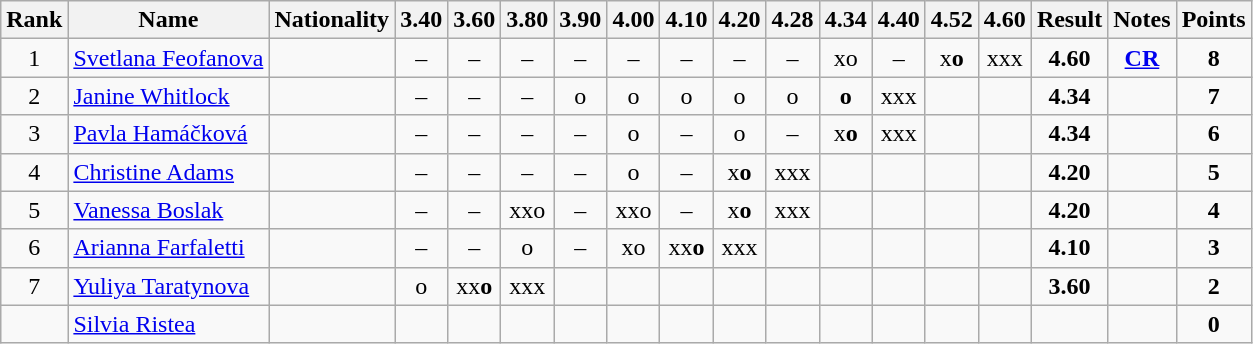<table class="wikitable sortable" style="text-align:center">
<tr>
<th>Rank</th>
<th>Name</th>
<th>Nationality</th>
<th>3.40</th>
<th>3.60</th>
<th>3.80</th>
<th>3.90</th>
<th>4.00</th>
<th>4.10</th>
<th>4.20</th>
<th>4.28</th>
<th>4.34</th>
<th>4.40</th>
<th>4.52</th>
<th>4.60</th>
<th>Result</th>
<th>Notes</th>
<th>Points</th>
</tr>
<tr>
<td>1</td>
<td align=left><a href='#'>Svetlana Feofanova</a></td>
<td align=left></td>
<td>–</td>
<td>–</td>
<td>–</td>
<td>–</td>
<td>–</td>
<td>–</td>
<td>–</td>
<td>–</td>
<td>xo</td>
<td>–</td>
<td>x<strong>o</strong></td>
<td>xxx</td>
<td><strong>4.60</strong></td>
<td><strong><a href='#'>CR</a></strong></td>
<td><strong>8</strong></td>
</tr>
<tr>
<td>2</td>
<td align=left><a href='#'>Janine Whitlock</a></td>
<td align=left></td>
<td>–</td>
<td>–</td>
<td>–</td>
<td>o</td>
<td>o</td>
<td>o</td>
<td>o</td>
<td>o</td>
<td><strong>o</strong></td>
<td>xxx</td>
<td></td>
<td></td>
<td><strong>4.34</strong></td>
<td></td>
<td><strong>7</strong></td>
</tr>
<tr>
<td>3</td>
<td align=left><a href='#'>Pavla Hamáčková</a></td>
<td align=left></td>
<td>–</td>
<td>–</td>
<td>–</td>
<td>–</td>
<td>o</td>
<td>–</td>
<td>o</td>
<td>–</td>
<td>x<strong>o</strong></td>
<td>xxx</td>
<td></td>
<td></td>
<td><strong>4.34</strong></td>
<td></td>
<td><strong>6</strong></td>
</tr>
<tr>
<td>4</td>
<td align=left><a href='#'>Christine Adams</a></td>
<td align=left></td>
<td>–</td>
<td>–</td>
<td>–</td>
<td>–</td>
<td>o</td>
<td>–</td>
<td>x<strong>o</strong></td>
<td>xxx</td>
<td></td>
<td></td>
<td></td>
<td></td>
<td><strong>4.20</strong></td>
<td></td>
<td><strong>5</strong></td>
</tr>
<tr>
<td>5</td>
<td align=left><a href='#'>Vanessa Boslak</a></td>
<td align=left></td>
<td>–</td>
<td>–</td>
<td>xxo</td>
<td>–</td>
<td>xxo</td>
<td>–</td>
<td>x<strong>o</strong></td>
<td>xxx</td>
<td></td>
<td></td>
<td></td>
<td></td>
<td><strong>4.20</strong></td>
<td></td>
<td><strong>4</strong></td>
</tr>
<tr>
<td>6</td>
<td align=left><a href='#'>Arianna Farfaletti</a></td>
<td align=left></td>
<td>–</td>
<td>–</td>
<td>o</td>
<td>–</td>
<td>xo</td>
<td>xx<strong>o</strong></td>
<td>xxx</td>
<td></td>
<td></td>
<td></td>
<td></td>
<td></td>
<td><strong>4.10</strong></td>
<td></td>
<td><strong>3</strong></td>
</tr>
<tr>
<td>7</td>
<td align=left><a href='#'>Yuliya Taratynova</a></td>
<td align=left></td>
<td>o</td>
<td>xx<strong>o</strong></td>
<td>xxx</td>
<td></td>
<td></td>
<td></td>
<td></td>
<td></td>
<td></td>
<td></td>
<td></td>
<td></td>
<td><strong>3.60</strong></td>
<td></td>
<td><strong>2</strong></td>
</tr>
<tr>
<td></td>
<td align=left><a href='#'>Silvia Ristea</a></td>
<td align=left></td>
<td></td>
<td></td>
<td></td>
<td></td>
<td></td>
<td></td>
<td></td>
<td></td>
<td></td>
<td></td>
<td></td>
<td></td>
<td><strong></strong></td>
<td></td>
<td><strong>0</strong></td>
</tr>
</table>
